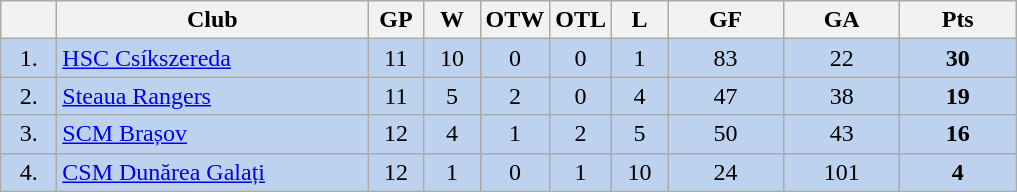<table class="wikitable">
<tr>
<th width="30"></th>
<th width="200">Club</th>
<th width="30">GP</th>
<th width="30">W</th>
<th width="30">OTW</th>
<th width="30">OTL</th>
<th width="30">L</th>
<th width="70">GF</th>
<th width="70">GA</th>
<th width="70">Pts</th>
</tr>
<tr bgcolor="#BCD2EE" align="center">
<td>1.</td>
<td align="left"><a href='#'>HSC Csíkszereda</a></td>
<td>11</td>
<td>10</td>
<td>0</td>
<td>0</td>
<td>1</td>
<td>83</td>
<td>22</td>
<td><strong>30</strong></td>
</tr>
<tr bgcolor="#BCD2EE" align="center">
<td>2.</td>
<td align="left"><a href='#'>Steaua Rangers</a></td>
<td>11</td>
<td>5</td>
<td>2</td>
<td>0</td>
<td>4</td>
<td>47</td>
<td>38</td>
<td><strong>19</strong></td>
</tr>
<tr bgcolor="#BCD2EE" align="center">
<td>3.</td>
<td align="left"><a href='#'>SCM Brașov</a></td>
<td>12</td>
<td>4</td>
<td>1</td>
<td>2</td>
<td>5</td>
<td>50</td>
<td>43</td>
<td><strong>16</strong></td>
</tr>
<tr bgcolor="#BCD2EE" align="center">
<td>4.</td>
<td align="left"><a href='#'>CSM Dunărea Galați</a></td>
<td>12</td>
<td>1</td>
<td>0</td>
<td>1</td>
<td>10</td>
<td>24</td>
<td>101</td>
<td><strong>4</strong></td>
</tr>
</table>
